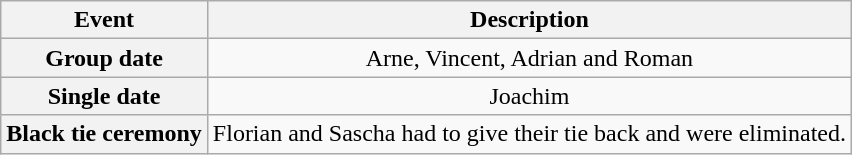<table class="wikitable sortable" style="text-align:center;">
<tr>
<th>Event</th>
<th>Description</th>
</tr>
<tr>
<th>Group date</th>
<td>Arne, Vincent, Adrian and Roman</td>
</tr>
<tr>
<th>Single date</th>
<td>Joachim</td>
</tr>
<tr>
<th>Black tie ceremony</th>
<td>Florian and Sascha had to give their tie back and were eliminated.</td>
</tr>
</table>
